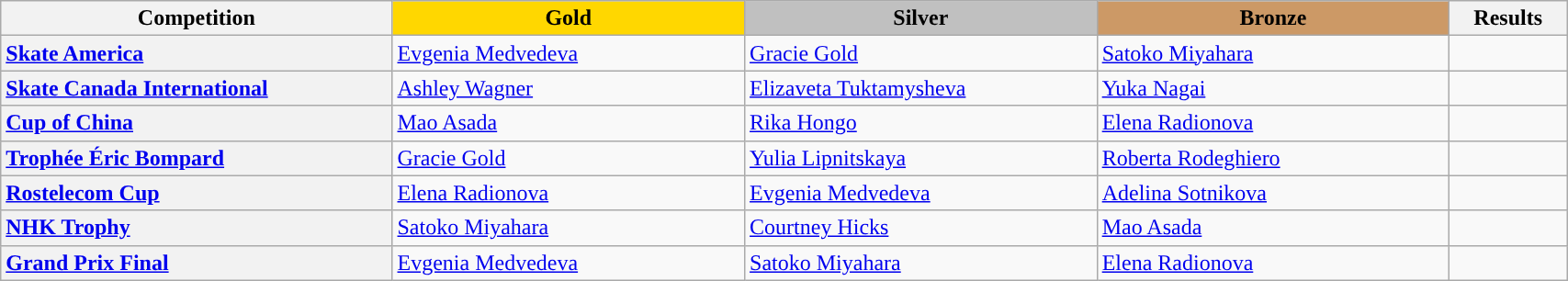<table class="wikitable unsortable" style="text-align:left; width:90%">
<tr>
<th scope="col" style="text-align:center; width:25%;">Competition</th>
<td scope="col" style="text-align:center; width:22.5%; background:gold"><strong>Gold</strong></td>
<td scope="col" style="text-align:center; width:22.5%; background:silver"><strong>Silver</strong></td>
<td scope="col" style="text-align:center; width:22.5%; background:#c96"><strong>Bronze</strong></td>
<th scope="col" style="text-align:center; width:7.5%;">Results</th>
</tr>
<tr>
<th scope="row" style="text-align:left"> <a href='#'>Skate America</a></th>
<td> <a href='#'>Evgenia Medvedeva</a></td>
<td> <a href='#'>Gracie Gold</a></td>
<td> <a href='#'>Satoko Miyahara</a></td>
<td></td>
</tr>
<tr>
<th scope="row" style="text-align:left"> <a href='#'>Skate Canada International</a></th>
<td> <a href='#'>Ashley Wagner</a></td>
<td> <a href='#'>Elizaveta Tuktamysheva</a></td>
<td> <a href='#'>Yuka Nagai</a></td>
<td></td>
</tr>
<tr>
<th scope="row" style="text-align:left"> <a href='#'>Cup of China</a></th>
<td> <a href='#'>Mao Asada</a></td>
<td> <a href='#'>Rika Hongo</a></td>
<td> <a href='#'>Elena Radionova</a></td>
<td></td>
</tr>
<tr>
<th scope="row" style="text-align:left"> <a href='#'>Trophée Éric Bompard</a></th>
<td> <a href='#'>Gracie Gold</a></td>
<td> <a href='#'>Yulia Lipnitskaya</a></td>
<td> <a href='#'>Roberta Rodeghiero</a></td>
<td></td>
</tr>
<tr>
<th scope="row" style="text-align:left"> <a href='#'>Rostelecom Cup</a></th>
<td> <a href='#'>Elena Radionova</a></td>
<td> <a href='#'>Evgenia Medvedeva</a></td>
<td> <a href='#'>Adelina Sotnikova</a></td>
<td></td>
</tr>
<tr>
<th scope="row" style="text-align:left"> <a href='#'>NHK Trophy</a></th>
<td> <a href='#'>Satoko Miyahara</a></td>
<td> <a href='#'>Courtney Hicks</a></td>
<td> <a href='#'>Mao Asada</a></td>
<td></td>
</tr>
<tr>
<th scope="row" style="text-align:left"> <a href='#'>Grand Prix Final</a></th>
<td> <a href='#'>Evgenia Medvedeva</a></td>
<td> <a href='#'>Satoko Miyahara</a></td>
<td> <a href='#'>Elena Radionova</a></td>
<td></td>
</tr>
</table>
